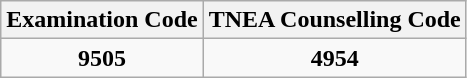<table class="wikitable" style="text-align:center;">
<tr>
<th>Examination Code</th>
<th>TNEA Counselling Code</th>
</tr>
<tr>
<td><strong>9505</strong></td>
<td><strong>4954</strong></td>
</tr>
</table>
